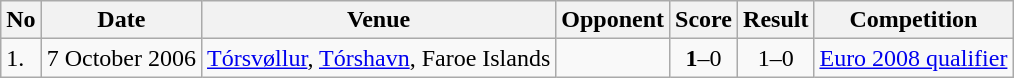<table class="wikitable" style="font-size:100%;">
<tr>
<th>No</th>
<th>Date</th>
<th>Venue</th>
<th>Opponent</th>
<th>Score</th>
<th>Result</th>
<th>Competition</th>
</tr>
<tr>
<td>1.</td>
<td>7 October 2006</td>
<td><a href='#'>Tórsvøllur</a>, <a href='#'>Tórshavn</a>, Faroe Islands</td>
<td></td>
<td align=center><strong>1</strong>–0</td>
<td align=center>1–0</td>
<td><a href='#'>Euro 2008 qualifier</a></td>
</tr>
</table>
